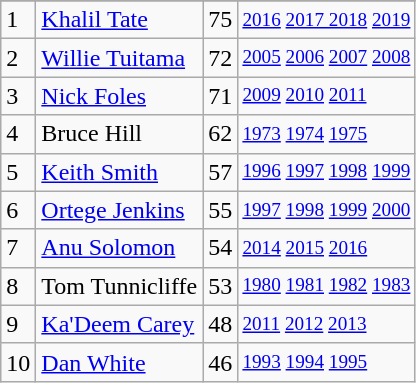<table class="wikitable">
<tr>
</tr>
<tr>
<td>1</td>
<td><a href='#'>Khalil Tate</a></td>
<td><abbr>75</abbr></td>
<td style="font-size:80%;"><a href='#'>2016</a> <a href='#'>2017 2018</a> <a href='#'>2019</a></td>
</tr>
<tr>
<td>2</td>
<td><a href='#'>Willie Tuitama</a></td>
<td><abbr>72</abbr></td>
<td style="font-size:80%;"><a href='#'>2005</a> <a href='#'>2006</a> <a href='#'>2007</a> <a href='#'>2008</a></td>
</tr>
<tr>
<td>3</td>
<td><a href='#'>Nick Foles</a></td>
<td><abbr>71</abbr></td>
<td style="font-size:80%;"><a href='#'>2009</a> <a href='#'>2010</a> <a href='#'>2011</a></td>
</tr>
<tr>
<td>4</td>
<td>Bruce Hill</td>
<td><abbr>62</abbr></td>
<td style="font-size:80%;"><a href='#'>1973</a> <a href='#'>1974</a> <a href='#'>1975</a></td>
</tr>
<tr>
<td>5</td>
<td><a href='#'>Keith Smith</a></td>
<td><abbr>57</abbr></td>
<td style="font-size:80%;"><a href='#'>1996</a> <a href='#'>1997</a> <a href='#'>1998</a> <a href='#'>1999</a></td>
</tr>
<tr>
<td>6</td>
<td><a href='#'>Ortege Jenkins</a></td>
<td><abbr>55</abbr></td>
<td style="font-size:80%;"><a href='#'>1997</a> <a href='#'>1998</a> <a href='#'>1999</a> <a href='#'>2000</a></td>
</tr>
<tr>
<td>7</td>
<td><a href='#'>Anu Solomon</a></td>
<td><abbr>54</abbr></td>
<td style="font-size:80%;"><a href='#'>2014</a> <a href='#'>2015</a> <a href='#'>2016</a></td>
</tr>
<tr>
<td>8</td>
<td>Tom Tunnicliffe</td>
<td><abbr>53</abbr></td>
<td style="font-size:80%;"><a href='#'>1980</a> <a href='#'>1981</a> <a href='#'>1982</a> <a href='#'>1983</a></td>
</tr>
<tr>
<td>9</td>
<td><a href='#'>Ka'Deem Carey</a></td>
<td><abbr>48</abbr></td>
<td style="font-size:80%;"><a href='#'>2011</a> <a href='#'>2012</a> <a href='#'>2013</a></td>
</tr>
<tr>
<td>10</td>
<td><a href='#'>Dan White</a></td>
<td><abbr>46</abbr></td>
<td style="font-size:80%;"><a href='#'>1993</a> <a href='#'>1994</a> <a href='#'>1995</a></td>
</tr>
</table>
